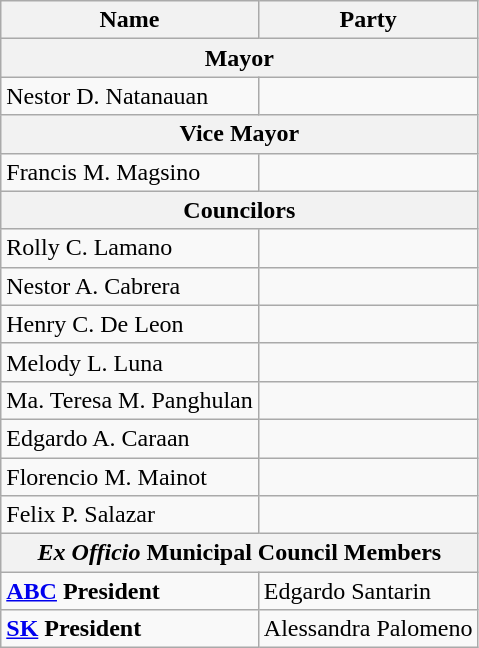<table class=wikitable>
<tr>
<th>Name</th>
<th colspan=2>Party</th>
</tr>
<tr>
<th colspan=3>Mayor</th>
</tr>
<tr>
<td>Nestor D. Natanauan</td>
<td></td>
</tr>
<tr>
<th colspan=3>Vice Mayor</th>
</tr>
<tr>
<td>Francis M. Magsino</td>
<td></td>
</tr>
<tr>
<th colspan=3>Councilors</th>
</tr>
<tr>
<td>Rolly C. Lamano</td>
<td></td>
</tr>
<tr>
<td>Nestor A. Cabrera</td>
<td></td>
</tr>
<tr>
<td>Henry C. De Leon</td>
<td></td>
</tr>
<tr>
<td>Melody L. Luna</td>
<td></td>
</tr>
<tr>
<td>Ma. Teresa M. Panghulan</td>
<td></td>
</tr>
<tr>
<td>Edgardo A. Caraan</td>
<td></td>
</tr>
<tr>
<td>Florencio M. Mainot</td>
<td></td>
</tr>
<tr>
<td>Felix P. Salazar</td>
<td></td>
</tr>
<tr>
<th colspan=4><em>Ex Officio</em> Municipal Council Members</th>
</tr>
<tr>
<td><strong><a href='#'>ABC</a> President</strong></td>
<td colspan=3>Edgardo Santarin<br></td>
</tr>
<tr>
<td><strong><a href='#'>SK</a> President</strong></td>
<td colspan=3>Alessandra Palomeno<br></td>
</tr>
</table>
